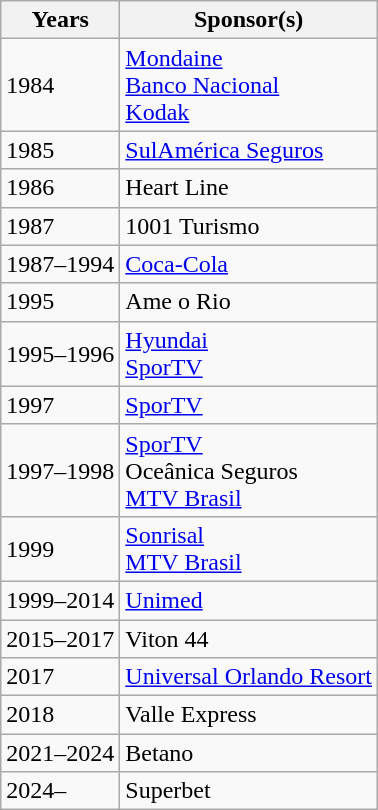<table class="wikitable">
<tr>
<th>Years</th>
<th>Sponsor(s)</th>
</tr>
<tr>
<td>1984</td>
<td> <a href='#'>Mondaine</a><br> <a href='#'>Banco Nacional</a><br> <a href='#'>Kodak</a></td>
</tr>
<tr>
<td>1985</td>
<td> <a href='#'>SulAmérica Seguros</a></td>
</tr>
<tr>
<td>1986</td>
<td> Heart Line</td>
</tr>
<tr>
<td>1987</td>
<td> 1001 Turismo</td>
</tr>
<tr>
<td>1987–1994</td>
<td> <a href='#'>Coca-Cola</a></td>
</tr>
<tr>
<td>1995</td>
<td> Ame o Rio</td>
</tr>
<tr>
<td>1995–1996</td>
<td> <a href='#'>Hyundai</a><br> <a href='#'>SporTV</a></td>
</tr>
<tr>
<td>1997</td>
<td> <a href='#'>SporTV</a></td>
</tr>
<tr>
<td>1997–1998</td>
<td> <a href='#'>SporTV</a><br> Oceânica Seguros<br> <a href='#'>MTV Brasil</a></td>
</tr>
<tr>
<td>1999</td>
<td> <a href='#'>Sonrisal</a><br> <a href='#'>MTV Brasil</a></td>
</tr>
<tr>
<td>1999–2014</td>
<td> <a href='#'>Unimed</a></td>
</tr>
<tr>
<td>2015–2017</td>
<td> Viton 44</td>
</tr>
<tr>
<td>2017</td>
<td> <a href='#'>Universal Orlando Resort</a></td>
</tr>
<tr>
<td>2018</td>
<td> Valle Express</td>
</tr>
<tr>
<td>2021–2024</td>
<td> Betano</td>
</tr>
<tr>
<td>2024–</td>
<td> Superbet</td>
</tr>
</table>
